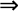<table style="margin-left: 2em;">
<tr>
<td><br></td>
<td width="10%" align="center">⇒</td>
<td><br></td>
</tr>
</table>
